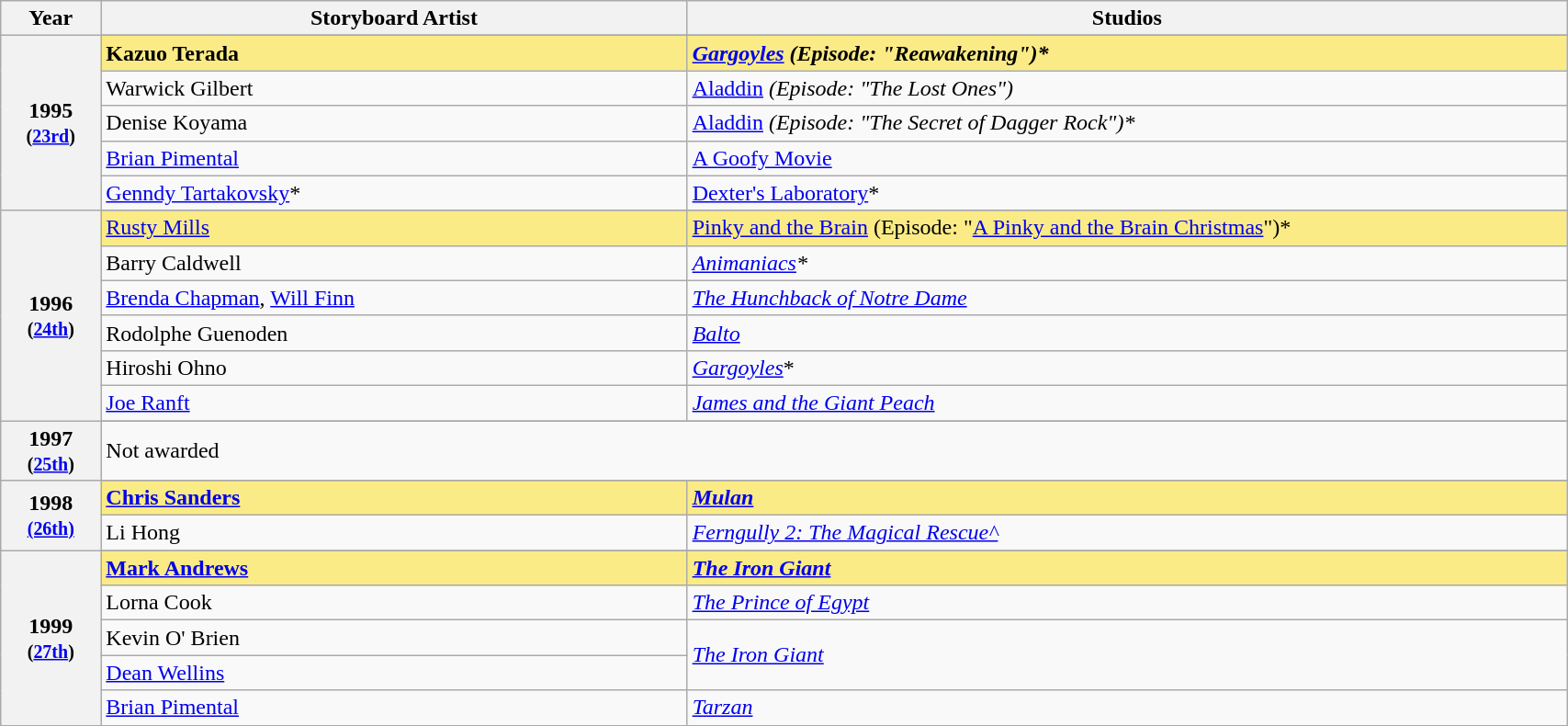<table class="wikitable" style="width:90%;">
<tr>
<th style="width:3%;">Year</th>
<th style="width:20%;">Storyboard Artist</th>
<th style="width:30%;">Studios</th>
</tr>
<tr>
<th rowspan="6" style="text-align:center;">1995 <br><small>(<a href='#'>23rd</a>)</small><br></th>
</tr>
<tr>
<td style="background:#FAEB86;"><strong>Kazuo Terada</strong></td>
<td style="background:#FAEB86;"><strong><em><a href='#'>Gargoyles</a><em> (Episode: "Reawakening")*<strong></td>
</tr>
<tr>
<td>Warwick Gilbert</td>
<td></em><a href='#'>Aladdin</a><em> (Episode: "The Lost Ones")</td>
</tr>
<tr>
<td>Denise Koyama</td>
<td></em><a href='#'>Aladdin</a><em> (Episode: "The Secret of Dagger Rock")*</td>
</tr>
<tr>
<td><a href='#'>Brian Pimental</a></td>
<td></em><a href='#'>A Goofy Movie</a><em></td>
</tr>
<tr>
<td><a href='#'>Genndy Tartakovsky</a>*</td>
<td></em><a href='#'>Dexter's Laboratory</a>*<em></td>
</tr>
<tr>
<th rowspan="7" style="text-align:center;">1996 <br><small>(<a href='#'>24th</a>)</small><br></th>
</tr>
<tr>
<td style="background:#FAEB86;"></strong><a href='#'>Rusty Mills</a><strong></td>
<td style="background:#FAEB86;"></em></strong><a href='#'>Pinky and the Brain</a></em> (Episode: "<a href='#'>A Pinky and the Brain Christmas</a>")*</strong></td>
</tr>
<tr>
<td>Barry Caldwell</td>
<td><em><a href='#'>Animaniacs</a>*</em></td>
</tr>
<tr>
<td><a href='#'>Brenda Chapman</a>, <a href='#'>Will Finn</a></td>
<td><em><a href='#'>The Hunchback of Notre Dame</a></em></td>
</tr>
<tr>
<td>Rodolphe Guenoden</td>
<td><a href='#'><em>Balto</em></a></td>
</tr>
<tr>
<td>Hiroshi Ohno</td>
<td><em><a href='#'>Gargoyles</a></em>*</td>
</tr>
<tr>
<td><a href='#'>Joe Ranft</a></td>
<td><em><a href='#'>James and the Giant Peach</a></em></td>
</tr>
<tr>
<th rowspan="2" style="text-align:center;">1997 <br><small>(<a href='#'>25th</a>)</small></th>
</tr>
<tr>
<td colspan="2">Not awarded </td>
</tr>
<tr>
<th rowspan="3" style="text-align:center;">1998<br><small><a href='#'>(26th)</a></small><br></th>
</tr>
<tr>
<td style="background:#FAEB86;"><strong><a href='#'>Chris Sanders</a></strong></td>
<td style="background:#FAEB86;"><strong><em><a href='#'>Mulan</a></em></strong></td>
</tr>
<tr>
<td>Li Hong</td>
<td><a href='#'><em>Ferngully 2: The Magical Rescue^</em></a></td>
</tr>
<tr>
<th rowspan="6" style="text-align:center;">1999 <br><small>(<a href='#'>27th</a>)</small><br></th>
</tr>
<tr>
<td style="background:#FAEB86;"><strong><a href='#'>Mark Andrews</a></strong></td>
<td style="background:#FAEB86;"><strong><em><a href='#'>The Iron Giant</a></em></strong></td>
</tr>
<tr>
<td>Lorna Cook</td>
<td><em><a href='#'>The Prince of Egypt</a></em></td>
</tr>
<tr>
<td>Kevin O' Brien</td>
<td rowspan="2"><em><a href='#'>The Iron Giant</a></em></td>
</tr>
<tr>
<td><a href='#'>Dean Wellins</a></td>
</tr>
<tr>
<td><a href='#'>Brian Pimental</a></td>
<td><a href='#'><em>Tarzan</em></a></td>
</tr>
<tr>
</tr>
</table>
